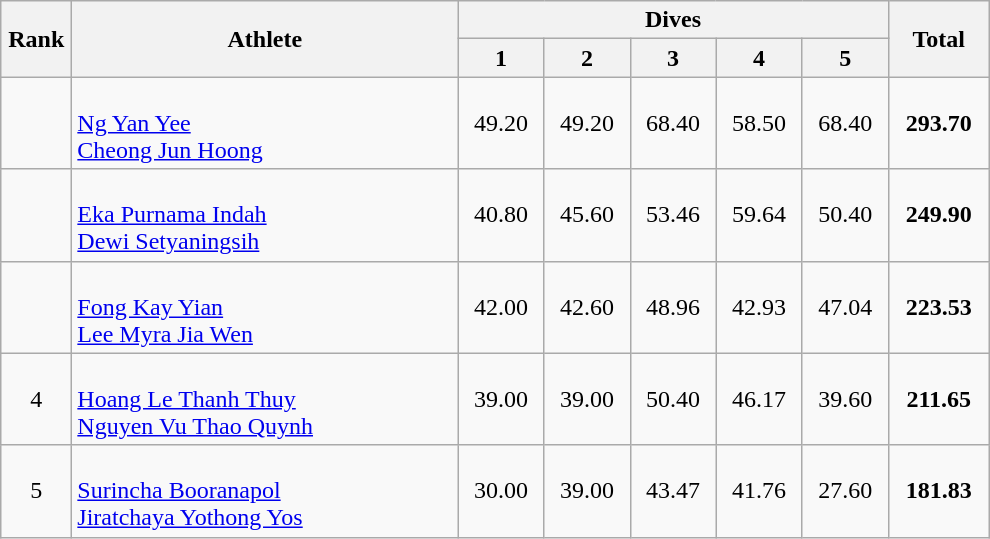<table class=wikitable style="text-align:center">
<tr>
<th rowspan="2" width=40>Rank</th>
<th rowspan="2" width=250>Athlete</th>
<th colspan="5">Dives</th>
<th rowspan="2" width=60>Total</th>
</tr>
<tr>
<th width=50>1</th>
<th width=50>2</th>
<th width=50>3</th>
<th width=50>4</th>
<th width=50>5</th>
</tr>
<tr>
<td></td>
<td style="text-align:left"><br><a href='#'>Ng Yan Yee</a><br><a href='#'>Cheong Jun Hoong</a></td>
<td>49.20</td>
<td>49.20</td>
<td>68.40</td>
<td>58.50</td>
<td>68.40</td>
<td><strong>293.70</strong></td>
</tr>
<tr>
<td></td>
<td style="text-align:left"><br><a href='#'>Eka Purnama Indah</a><br><a href='#'>Dewi Setyaningsih</a></td>
<td>40.80</td>
<td>45.60</td>
<td>53.46</td>
<td>59.64</td>
<td>50.40</td>
<td><strong>249.90</strong></td>
</tr>
<tr>
<td></td>
<td style="text-align:left"><br><a href='#'>Fong Kay Yian</a><br><a href='#'>Lee Myra Jia Wen</a></td>
<td>42.00</td>
<td>42.60</td>
<td>48.96</td>
<td>42.93</td>
<td>47.04</td>
<td><strong>223.53</strong></td>
</tr>
<tr>
<td>4</td>
<td style="text-align:left"><br><a href='#'>Hoang Le Thanh Thuy</a><br><a href='#'>Nguyen Vu Thao Quynh</a></td>
<td>39.00</td>
<td>39.00</td>
<td>50.40</td>
<td>46.17</td>
<td>39.60</td>
<td><strong>211.65</strong></td>
</tr>
<tr>
<td>5</td>
<td style="text-align:left"><br><a href='#'>Surincha Booranapol</a><br><a href='#'>Jiratchaya Yothong Yos</a></td>
<td>30.00</td>
<td>39.00</td>
<td>43.47</td>
<td>41.76</td>
<td>27.60</td>
<td><strong>181.83</strong></td>
</tr>
</table>
